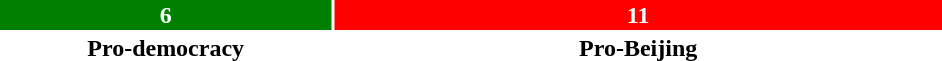<table style="width:50%; text-align:center;">
<tr style="color:white;">
<td style="background:green; width:35.29%;"><strong>6</strong></td>
<td style="background:red; width:64.71%;"><strong>11</strong></td>
</tr>
<tr>
<td><span><strong>Pro-democracy</strong></span></td>
<td><span><strong>Pro-Beijing</strong></span></td>
</tr>
</table>
